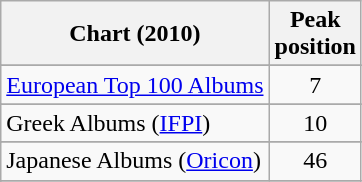<table class="wikitable sortable">
<tr>
<th>Chart (2010)</th>
<th>Peak<br>position</th>
</tr>
<tr>
</tr>
<tr>
</tr>
<tr>
</tr>
<tr>
</tr>
<tr>
</tr>
<tr>
</tr>
<tr>
</tr>
<tr>
<td><a href='#'>European Top 100 Albums</a></td>
<td style="text-align:center;">7</td>
</tr>
<tr>
</tr>
<tr>
</tr>
<tr>
<td>Greek Albums (<a href='#'>IFPI</a>)</td>
<td align="center">10</td>
</tr>
<tr>
</tr>
<tr>
</tr>
<tr>
<td>Japanese Albums (<a href='#'>Oricon</a>)</td>
<td style="text-align:center;">46</td>
</tr>
<tr>
</tr>
<tr>
</tr>
<tr>
</tr>
<tr>
</tr>
<tr>
</tr>
<tr>
</tr>
<tr>
</tr>
<tr>
</tr>
<tr>
</tr>
<tr>
</tr>
<tr>
</tr>
</table>
